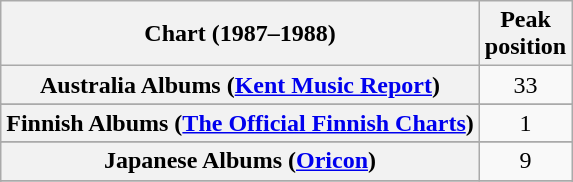<table class="wikitable sortable plainrowheaders" style="text-align:center">
<tr>
<th scope="col">Chart (1987–1988)</th>
<th scope="col">Peak<br>position</th>
</tr>
<tr>
<th scope="row">Australia Albums (<a href='#'>Kent Music Report</a>)</th>
<td>33</td>
</tr>
<tr>
</tr>
<tr>
</tr>
<tr>
<th scope="row">Finnish Albums (<a href='#'>The Official Finnish Charts</a>)</th>
<td align="center">1</td>
</tr>
<tr>
</tr>
<tr>
<th scope="row">Japanese Albums (<a href='#'>Oricon</a>)</th>
<td align="center">9</td>
</tr>
<tr>
</tr>
<tr>
</tr>
<tr>
</tr>
<tr>
</tr>
<tr>
</tr>
</table>
